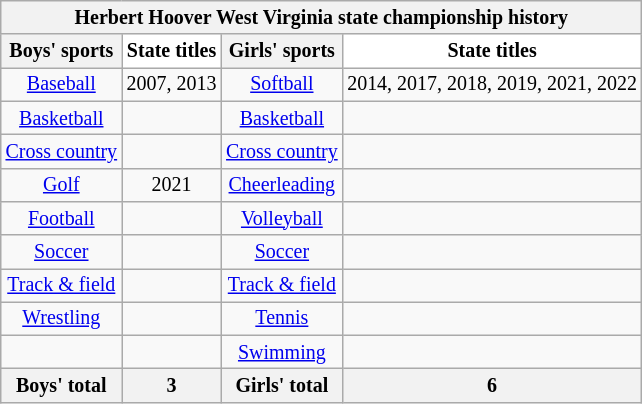<table class = "wikitable" style="text-align:center; font-size:smaller;">
<tr>
<th colspan="4">Herbert Hoover West Virginia state championship history</th>
</tr>
<tr>
<th style="background:#F;">Boys' sports</th>
<th style="background:#FFFFFF;">State titles</th>
<th style="background:#F;">Girls' sports</th>
<th style="background:#FFFFFF;">State titles</th>
</tr>
<tr>
<td><a href='#'>Baseball</a></td>
<td>2007, 2013</td>
<td><a href='#'>Softball</a></td>
<td>2014, 2017, 2018, 2019, 2021, 2022</td>
</tr>
<tr>
<td><a href='#'>Basketball</a></td>
<td></td>
<td><a href='#'>Basketball</a></td>
<td></td>
</tr>
<tr>
<td><a href='#'>Cross country</a></td>
<td></td>
<td><a href='#'>Cross country</a></td>
<td></td>
</tr>
<tr>
<td><a href='#'>Golf</a></td>
<td>2021</td>
<td><a href='#'>Cheerleading</a></td>
<td></td>
</tr>
<tr>
<td><a href='#'>Football</a></td>
<td></td>
<td><a href='#'>Volleyball</a></td>
<td></td>
</tr>
<tr>
<td><a href='#'>Soccer</a></td>
<td></td>
<td><a href='#'>Soccer</a></td>
<td></td>
</tr>
<tr>
<td><a href='#'>Track & field</a></td>
<td></td>
<td><a href='#'>Track & field</a></td>
<td></td>
</tr>
<tr>
<td><a href='#'>Wrestling</a></td>
<td></td>
<td><a href='#'>Tennis</a></td>
<td></td>
</tr>
<tr>
<td></td>
<td></td>
<td><a href='#'>Swimming</a></td>
<td></td>
</tr>
<tr>
<th>Boys' total</th>
<th>3</th>
<th>Girls' total</th>
<th>6</th>
</tr>
</table>
